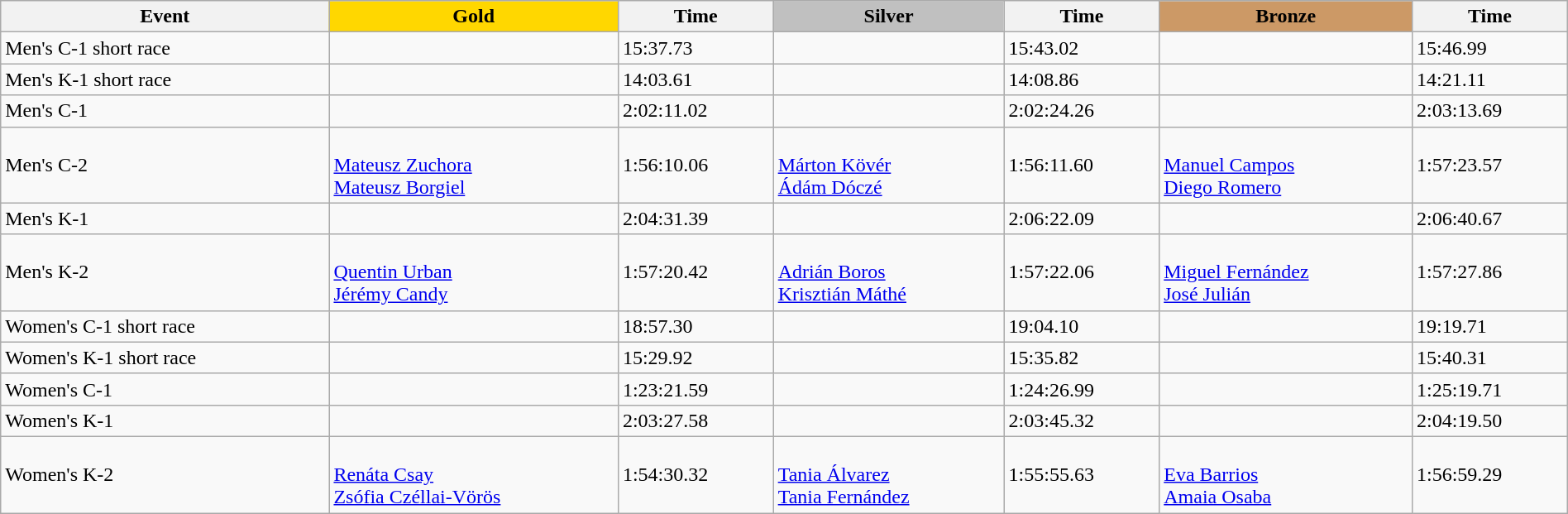<table class="wikitable" width=100%>
<tr>
<th>Event</th>
<td align=center bgcolor="gold"><strong>Gold</strong></td>
<th>Time</th>
<td align=center bgcolor="silver"><strong>Silver</strong></td>
<th>Time</th>
<td align=center bgcolor="CC9966"><strong>Bronze</strong></td>
<th>Time</th>
</tr>
<tr>
<td>Men's C-1 short race</td>
<td></td>
<td>15:37.73</td>
<td></td>
<td>15:43.02</td>
<td></td>
<td>15:46.99</td>
</tr>
<tr>
<td>Men's K-1 short race</td>
<td></td>
<td>14:03.61</td>
<td></td>
<td>14:08.86</td>
<td></td>
<td>14:21.11</td>
</tr>
<tr>
<td>Men's C-1</td>
<td></td>
<td>2:02:11.02</td>
<td></td>
<td>2:02:24.26</td>
<td></td>
<td>2:03:13.69</td>
</tr>
<tr>
<td>Men's C-2</td>
<td><br><a href='#'>Mateusz Zuchora</a><br><a href='#'>Mateusz Borgiel</a></td>
<td>1:56:10.06</td>
<td><br><a href='#'>Márton Kövér</a><br><a href='#'>Ádám Dóczé</a></td>
<td>1:56:11.60</td>
<td><br><a href='#'>Manuel Campos</a><br><a href='#'>Diego Romero</a></td>
<td>1:57:23.57</td>
</tr>
<tr>
<td>Men's K-1</td>
<td></td>
<td>2:04:31.39</td>
<td></td>
<td>2:06:22.09</td>
<td></td>
<td>2:06:40.67</td>
</tr>
<tr>
<td>Men's K-2</td>
<td><br><a href='#'>Quentin Urban</a><br><a href='#'>Jérémy Candy</a></td>
<td>1:57:20.42</td>
<td><br><a href='#'>Adrián Boros</a><br><a href='#'>Krisztián Máthé</a></td>
<td>1:57:22.06</td>
<td><br><a href='#'>Miguel Fernández</a><br><a href='#'>José Julián</a></td>
<td>1:57:27.86</td>
</tr>
<tr>
<td>Women's C-1 short race</td>
<td></td>
<td>18:57.30</td>
<td></td>
<td>19:04.10</td>
<td></td>
<td>19:19.71</td>
</tr>
<tr>
<td>Women's K-1 short race</td>
<td></td>
<td>15:29.92</td>
<td></td>
<td>15:35.82</td>
<td></td>
<td>15:40.31</td>
</tr>
<tr>
<td>Women's C-1</td>
<td></td>
<td>1:23:21.59</td>
<td></td>
<td>1:24:26.99</td>
<td></td>
<td>1:25:19.71</td>
</tr>
<tr>
<td>Women's K-1</td>
<td></td>
<td>2:03:27.58</td>
<td></td>
<td>2:03:45.32</td>
<td></td>
<td>2:04:19.50</td>
</tr>
<tr>
<td>Women's K-2</td>
<td><br><a href='#'>Renáta Csay</a><br><a href='#'>Zsófia Czéllai-Vörös</a></td>
<td>1:54:30.32</td>
<td><br><a href='#'>Tania Álvarez</a><br><a href='#'>Tania Fernández</a></td>
<td>1:55:55.63</td>
<td><br><a href='#'>Eva Barrios</a><br><a href='#'>Amaia Osaba</a></td>
<td>1:56:59.29</td>
</tr>
</table>
